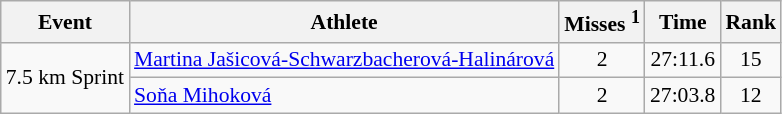<table class="wikitable" style="font-size:90%">
<tr>
<th>Event</th>
<th>Athlete</th>
<th>Misses <sup>1</sup></th>
<th>Time</th>
<th>Rank</th>
</tr>
<tr>
<td rowspan="2">7.5 km Sprint</td>
<td><a href='#'>Martina Jašicová-Schwarzbacherová-Halinárová</a></td>
<td align="center">2</td>
<td align="center">27:11.6</td>
<td align="center">15</td>
</tr>
<tr>
<td><a href='#'>Soňa Mihoková</a></td>
<td align="center">2</td>
<td align="center">27:03.8</td>
<td align="center">12</td>
</tr>
</table>
